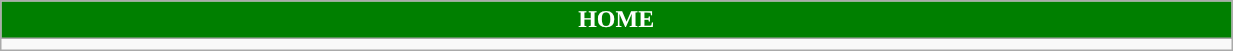<table class="wikitable collapsible collapsed" style="width:65%">
<tr>
<th colspan=7 ! style="color:#FFFFFF; background:#007F00">HOME</th>
</tr>
<tr>
<td></td>
</tr>
</table>
